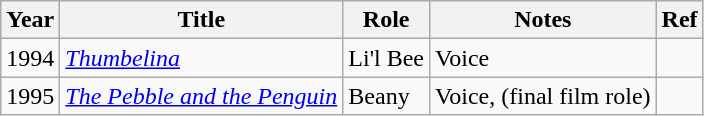<table class="wikitable">
<tr>
<th>Year</th>
<th>Title</th>
<th>Role</th>
<th>Notes</th>
<th>Ref</th>
</tr>
<tr>
<td>1994</td>
<td><em><a href='#'>Thumbelina</a></em></td>
<td>Li'l Bee</td>
<td>Voice</td>
<td></td>
</tr>
<tr>
<td>1995</td>
<td><em><a href='#'>The Pebble and the Penguin</a></em></td>
<td>Beany</td>
<td>Voice, (final film role)</td>
<td></td>
</tr>
</table>
